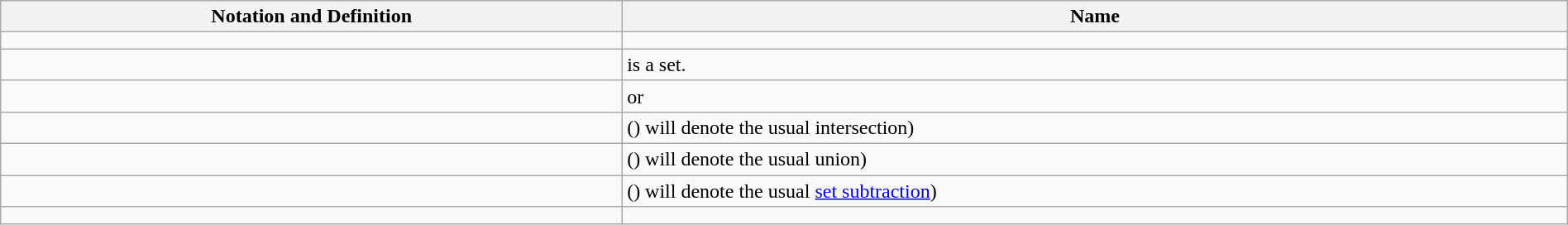<table class="wikitable" style="width: 100%;">
<tr>
<th>Notation and Definition</th>
<th>Name</th>
</tr>
<tr>
<td style="padding:0.5% 0 0.5% 2em;"></td>
<td></td>
</tr>
<tr>
<td style="padding:0.5% 0 0.5% 2em;"></td>
<td> is a set.</td>
</tr>
<tr>
<td style="padding:0.5% 0 0.5% 2em;"></td>
<td> or </td>
</tr>
<tr>
<td style="padding:0.5% 0 0.5% 2em;"></td>
<td> ()  will denote the usual intersection)</td>
</tr>
<tr>
<td style="padding:0.5% 0 0.5% 2em;"></td>
<td> ()  will denote the usual union)</td>
</tr>
<tr>
<td style="padding:0.5% 0 0.5% 2em;"></td>
<td> ()  will denote the usual <a href='#'>set subtraction</a>)</td>
</tr>
<tr>
<td style="padding:0.5% 0 0.5% 2em;"></td>
<td></td>
</tr>
</table>
